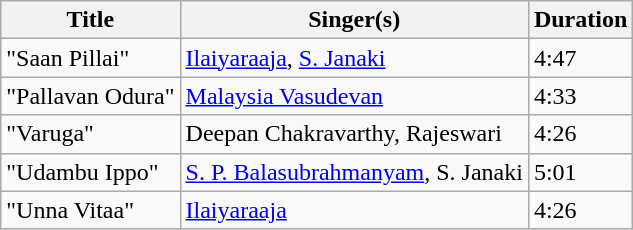<table class="wikitable">
<tr>
<th>Title</th>
<th>Singer(s)</th>
<th>Duration</th>
</tr>
<tr>
<td>"Saan Pillai"</td>
<td><a href='#'>Ilaiyaraaja</a>, <a href='#'>S. Janaki</a></td>
<td>4:47</td>
</tr>
<tr>
<td>"Pallavan Odura"</td>
<td><a href='#'>Malaysia Vasudevan</a></td>
<td>4:33</td>
</tr>
<tr>
<td>"Varuga"</td>
<td>Deepan Chakravarthy, Rajeswari</td>
<td>4:26</td>
</tr>
<tr>
<td>"Udambu Ippo"</td>
<td><a href='#'>S. P. Balasubrahmanyam</a>, S. Janaki</td>
<td>5:01</td>
</tr>
<tr>
<td>"Unna Vitaa"</td>
<td><a href='#'>Ilaiyaraaja</a></td>
<td>4:26</td>
</tr>
</table>
